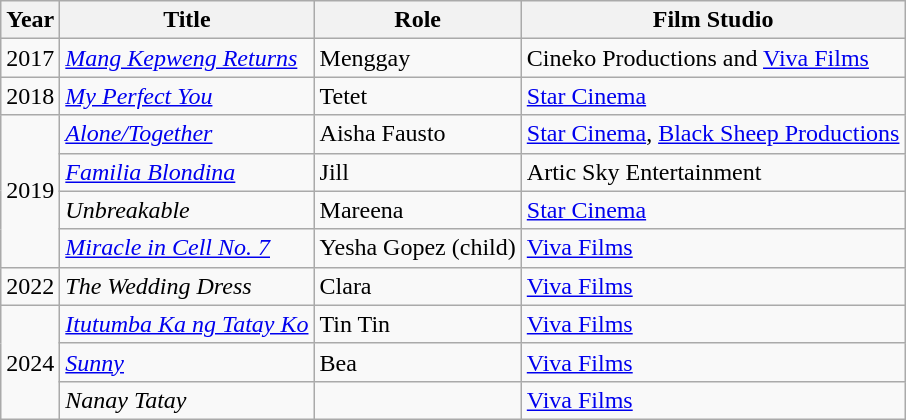<table class="wikitable sortable">
<tr>
<th>Year</th>
<th>Title</th>
<th>Role</th>
<th>Film Studio</th>
</tr>
<tr>
<td>2017</td>
<td><em><a href='#'>Mang Kepweng Returns</a></em></td>
<td>Menggay</td>
<td>Cineko Productions and <a href='#'>Viva Films</a></td>
</tr>
<tr>
<td>2018</td>
<td><em><a href='#'>My Perfect You</a></em></td>
<td>Tetet</td>
<td><a href='#'>Star Cinema</a></td>
</tr>
<tr>
<td rowspan="4">2019</td>
<td><em><a href='#'>Alone/Together</a></em></td>
<td>Aisha Fausto</td>
<td><a href='#'>Star Cinema</a>, <a href='#'>Black Sheep Productions</a></td>
</tr>
<tr>
<td><em><a href='#'>Familia Blondina</a></em></td>
<td>Jill</td>
<td>Artic Sky Entertainment</td>
</tr>
<tr>
<td><em>Unbreakable</em></td>
<td>Mareena</td>
<td><a href='#'>Star Cinema</a></td>
</tr>
<tr>
<td><em><a href='#'>Miracle in Cell No. 7</a></em></td>
<td>Yesha Gopez (child)</td>
<td><a href='#'>Viva Films</a></td>
</tr>
<tr>
<td>2022</td>
<td><em>The Wedding Dress</em></td>
<td>Clara</td>
<td><a href='#'>Viva Films</a></td>
</tr>
<tr>
<td rowspan="3">2024</td>
<td><em><a href='#'>Itutumba Ka ng Tatay Ko</a></em></td>
<td>Tin Tin</td>
<td><a href='#'>Viva Films</a></td>
</tr>
<tr>
<td><a href='#'><em>Sunny</em></a></td>
<td>Bea</td>
<td><a href='#'>Viva Films</a></td>
</tr>
<tr>
<td><em>Nanay Tatay</em></td>
<td></td>
<td><a href='#'>Viva Films</a></td>
</tr>
</table>
